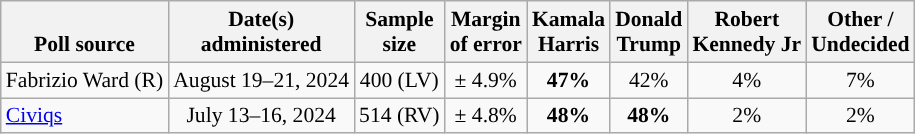<table class="wikitable sortable mw-datatable" style="font-size:90%;text-align:center;line-height:17px">
<tr valign=bottom>
<th>Poll source</th>
<th>Date(s)<br>administered</th>
<th>Sample<br>size</th>
<th>Margin<br>of error</th>
<th class="unsortable">Kamala<br>Harris<br></th>
<th class="unsortable">Donald<br>Trump<br></th>
<th class="unsortable">Robert<br>Kennedy Jr<br></th>
<th class="unsortable">Other /<br>Undecided</th>
</tr>
<tr>
<td style="text-align:left;">Fabrizio Ward (R)</td>
<td data-sort-value="2024-08-23">August 19–21, 2024</td>
<td>400 (LV)</td>
<td>± 4.9%</td>
<td style="color:black;background-color:"><strong>47%</strong></td>
<td>42%</td>
<td>4%</td>
<td>7%</td>
</tr>
<tr>
<td style="text-align:left;"><a href='#'>Civiqs</a></td>
<td data-sort-value="2024-07-19">July 13–16, 2024</td>
<td>514 (RV)</td>
<td>± 4.8%</td>
<td><strong>48%</strong></td>
<td><strong>48%</strong></td>
<td>2%</td>
<td>2%</td>
</tr>
</table>
